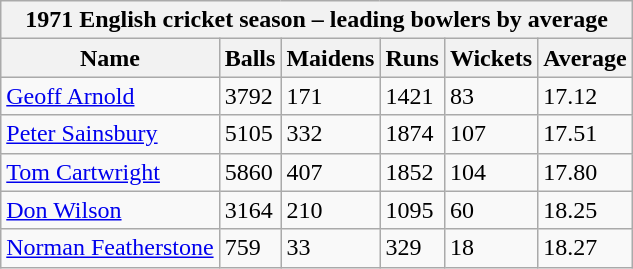<table class="wikitable">
<tr>
<th bgcolor="#efefef" colspan="7">1971 English cricket season – leading bowlers by average</th>
</tr>
<tr bgcolor="#efefef">
<th>Name</th>
<th>Balls</th>
<th>Maidens</th>
<th>Runs</th>
<th>Wickets</th>
<th>Average</th>
</tr>
<tr>
<td><a href='#'>Geoff Arnold</a></td>
<td>3792</td>
<td>171</td>
<td>1421</td>
<td>83</td>
<td>17.12</td>
</tr>
<tr>
<td><a href='#'>Peter Sainsbury</a></td>
<td>5105</td>
<td>332</td>
<td>1874</td>
<td>107</td>
<td>17.51</td>
</tr>
<tr>
<td><a href='#'>Tom Cartwright</a></td>
<td>5860</td>
<td>407</td>
<td>1852</td>
<td>104</td>
<td>17.80</td>
</tr>
<tr>
<td><a href='#'>Don Wilson</a></td>
<td>3164</td>
<td>210</td>
<td>1095</td>
<td>60</td>
<td>18.25</td>
</tr>
<tr>
<td><a href='#'>Norman Featherstone</a></td>
<td>759</td>
<td>33</td>
<td>329</td>
<td>18</td>
<td>18.27</td>
</tr>
</table>
